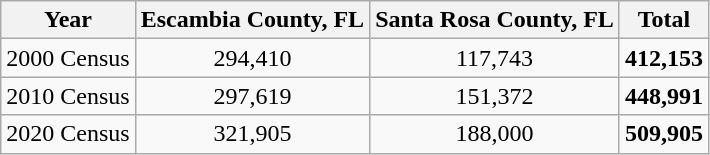<table class="wikitable">
<tr>
<th>Year</th>
<th>Escambia County, FL</th>
<th>Santa Rosa County, FL</th>
<th>Total</th>
</tr>
<tr>
<td>2000 Census</td>
<td align=center>294,410</td>
<td align=center>117,743</td>
<td><strong>412,153</strong></td>
</tr>
<tr>
<td>2010 Census</td>
<td align=center>297,619</td>
<td align=center>151,372</td>
<td><strong>448,991</strong></td>
</tr>
<tr>
<td>2020 Census</td>
<td align=center>321,905</td>
<td align=center>188,000</td>
<td><strong>509,905</strong></td>
</tr>
</table>
